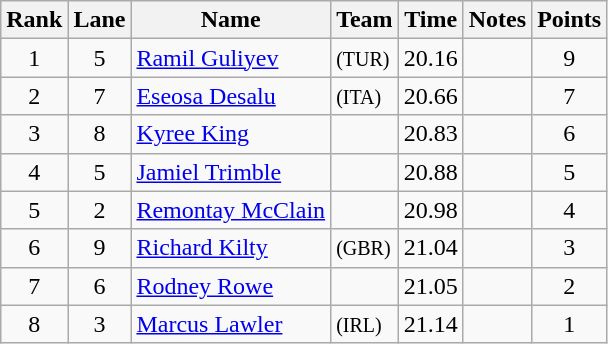<table class="wikitable sortable" style="text-align:center">
<tr>
<th>Rank</th>
<th>Lane</th>
<th>Name</th>
<th>Team</th>
<th>Time</th>
<th>Notes</th>
<th>Points</th>
</tr>
<tr>
<td>1</td>
<td>5</td>
<td align=left><a href='#'>Ramil Guliyev</a></td>
<td align=left> <small>(TUR)</small></td>
<td>20.16</td>
<td></td>
<td>9</td>
</tr>
<tr>
<td>2</td>
<td>7</td>
<td align=left><a href='#'>Eseosa Desalu</a></td>
<td align=left> <small>(ITA)</small></td>
<td>20.66</td>
<td></td>
<td>7</td>
</tr>
<tr>
<td>3</td>
<td>8</td>
<td align=left><a href='#'>Kyree King</a></td>
<td align=left></td>
<td>20.83</td>
<td></td>
<td>6</td>
</tr>
<tr>
<td>4</td>
<td>5</td>
<td align=left><a href='#'>Jamiel Trimble</a></td>
<td align=left></td>
<td>20.88</td>
<td></td>
<td>5</td>
</tr>
<tr>
<td>5</td>
<td>2</td>
<td align=left><a href='#'>Remontay McClain</a></td>
<td align=left></td>
<td>20.98</td>
<td></td>
<td>4</td>
</tr>
<tr>
<td>6</td>
<td>9</td>
<td align=left><a href='#'>Richard Kilty</a></td>
<td align=left> <small>(GBR)</small></td>
<td>21.04</td>
<td></td>
<td>3</td>
</tr>
<tr>
<td>7</td>
<td>6</td>
<td align=left><a href='#'>Rodney Rowe</a></td>
<td align=left></td>
<td>21.05</td>
<td></td>
<td>2</td>
</tr>
<tr>
<td>8</td>
<td>3</td>
<td align=left><a href='#'>Marcus Lawler</a></td>
<td align=left> <small>(IRL)</small></td>
<td>21.14</td>
<td></td>
<td>1</td>
</tr>
</table>
